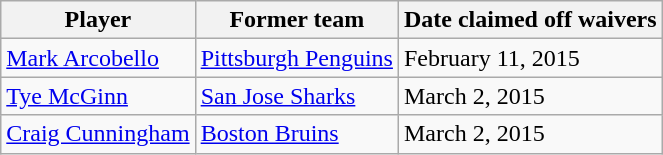<table class="wikitable">
<tr>
<th>Player</th>
<th>Former team</th>
<th>Date claimed off waivers</th>
</tr>
<tr>
<td><a href='#'>Mark Arcobello</a></td>
<td><a href='#'>Pittsburgh Penguins</a></td>
<td>February 11, 2015</td>
</tr>
<tr>
<td><a href='#'>Tye McGinn</a></td>
<td><a href='#'>San Jose Sharks</a></td>
<td>March 2, 2015</td>
</tr>
<tr>
<td><a href='#'>Craig Cunningham</a></td>
<td><a href='#'>Boston Bruins</a></td>
<td>March 2, 2015</td>
</tr>
</table>
